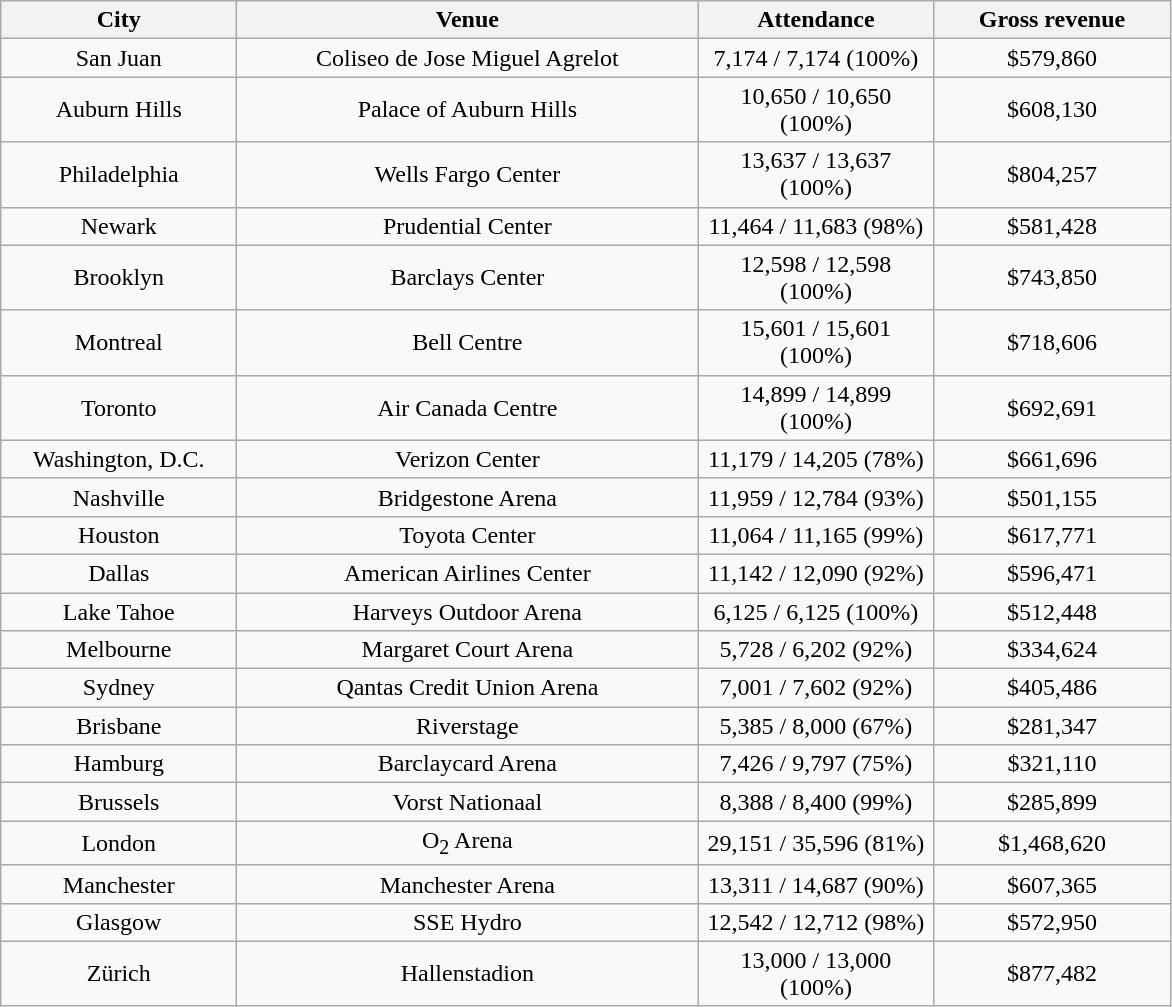<table class="wikitable" style="text-align:center">
<tr>
<th style="width:150px;">City</th>
<th style="width:300px;">Venue</th>
<th style="width:150px;">Attendance</th>
<th style="width:150px;">Gross revenue</th>
</tr>
<tr>
<td>San Juan</td>
<td>Coliseo de Jose Miguel Agrelot</td>
<td>7,174 / 7,174 (100%)</td>
<td>$579,860</td>
</tr>
<tr>
<td>Auburn Hills</td>
<td>Palace of Auburn Hills</td>
<td>10,650 / 10,650 (100%)</td>
<td>$608,130</td>
</tr>
<tr>
<td>Philadelphia</td>
<td>Wells Fargo Center</td>
<td>13,637 / 13,637 (100%)</td>
<td>$804,257</td>
</tr>
<tr>
<td>Newark</td>
<td>Prudential Center</td>
<td>11,464 / 11,683 (98%)</td>
<td>$581,428</td>
</tr>
<tr>
<td>Brooklyn</td>
<td>Barclays Center</td>
<td>12,598 / 12,598 (100%)</td>
<td>$743,850</td>
</tr>
<tr>
<td>Montreal</td>
<td>Bell Centre</td>
<td>15,601 / 15,601 (100%)</td>
<td>$718,606</td>
</tr>
<tr>
<td>Toronto</td>
<td>Air Canada Centre</td>
<td>14,899 / 14,899 (100%)</td>
<td>$692,691</td>
</tr>
<tr>
<td>Washington, D.C.</td>
<td>Verizon Center</td>
<td>11,179 / 14,205 (78%)</td>
<td>$661,696</td>
</tr>
<tr>
<td>Nashville</td>
<td>Bridgestone Arena</td>
<td>11,959 / 12,784 (93%)</td>
<td>$501,155</td>
</tr>
<tr>
<td>Houston</td>
<td>Toyota Center</td>
<td>11,064 / 11,165 (99%)</td>
<td>$617,771</td>
</tr>
<tr>
<td>Dallas</td>
<td>American Airlines Center</td>
<td>11,142 / 12,090 (92%)</td>
<td>$596,471</td>
</tr>
<tr>
<td>Lake Tahoe</td>
<td>Harveys Outdoor Arena</td>
<td>6,125 / 6,125 (100%)</td>
<td>$512,448</td>
</tr>
<tr>
<td>Melbourne</td>
<td>Margaret Court Arena</td>
<td>5,728 / 6,202 (92%)</td>
<td>$334,624</td>
</tr>
<tr>
<td>Sydney</td>
<td>Qantas Credit Union Arena</td>
<td>7,001 / 7,602 (92%)</td>
<td>$405,486</td>
</tr>
<tr>
<td>Brisbane</td>
<td>Riverstage</td>
<td>5,385 / 8,000 (67%)</td>
<td>$281,347</td>
</tr>
<tr>
<td>Hamburg</td>
<td>Barclaycard Arena</td>
<td>7,426 / 9,797 (75%)</td>
<td>$321,110</td>
</tr>
<tr>
<td>Brussels</td>
<td>Vorst Nationaal</td>
<td>8,388 / 8,400 (99%)</td>
<td>$285,899</td>
</tr>
<tr>
<td>London</td>
<td>O<sub>2</sub> Arena</td>
<td>29,151 / 35,596 (81%)</td>
<td>$1,468,620</td>
</tr>
<tr>
<td>Manchester</td>
<td>Manchester Arena</td>
<td>13,311 / 14,687 (90%)</td>
<td>$607,365</td>
</tr>
<tr>
<td>Glasgow</td>
<td>SSE Hydro</td>
<td>12,542 / 12,712 (98%)</td>
<td>$572,950</td>
</tr>
<tr>
<td>Zürich</td>
<td>Hallenstadion</td>
<td>13,000 / 13,000 (100%)</td>
<td>$877,482</td>
</tr>
</table>
